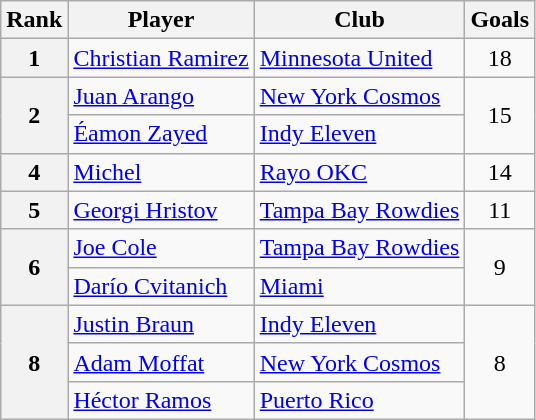<table class="wikitable">
<tr>
<th>Rank</th>
<th>Player</th>
<th>Club</th>
<th>Goals</th>
</tr>
<tr>
<th rowspan="1">1</th>
<td> <a href='#'>Christian Ramirez</a></td>
<td><a href='#'>Minnesota United</a></td>
<td rowspan="1" style="text-align:center;">18</td>
</tr>
<tr>
<th rowspan="2">2</th>
<td> <a href='#'>Juan Arango</a></td>
<td><a href='#'>New York Cosmos</a></td>
<td rowspan="2" style="text-align:center;">15</td>
</tr>
<tr>
<td> <a href='#'>Éamon Zayed</a></td>
<td><a href='#'>Indy Eleven</a></td>
</tr>
<tr>
<th rowspan="1">4</th>
<td> <a href='#'>Michel</a></td>
<td><a href='#'>Rayo OKC</a></td>
<td rowspan="1" style="text-align:center;">14</td>
</tr>
<tr>
<th rowspan="1">5</th>
<td> <a href='#'>Georgi Hristov</a></td>
<td><a href='#'>Tampa Bay Rowdies</a></td>
<td rowspan="1" style="text-align:center;">11</td>
</tr>
<tr>
<th rowspan="2">6</th>
<td> <a href='#'>Joe Cole</a></td>
<td><a href='#'>Tampa Bay Rowdies</a></td>
<td rowspan="2" style="text-align:center;">9</td>
</tr>
<tr>
<td> <a href='#'>Darío Cvitanich</a></td>
<td><a href='#'>Miami</a></td>
</tr>
<tr>
<th rowspan="3">8</th>
<td> <a href='#'>Justin Braun</a></td>
<td><a href='#'>Indy Eleven</a></td>
<td rowspan="3" style="text-align:center;">8</td>
</tr>
<tr>
<td> <a href='#'>Adam Moffat</a></td>
<td><a href='#'>New York Cosmos</a></td>
</tr>
<tr>
<td> <a href='#'>Héctor Ramos</a></td>
<td><a href='#'>Puerto Rico</a></td>
</tr>
</table>
